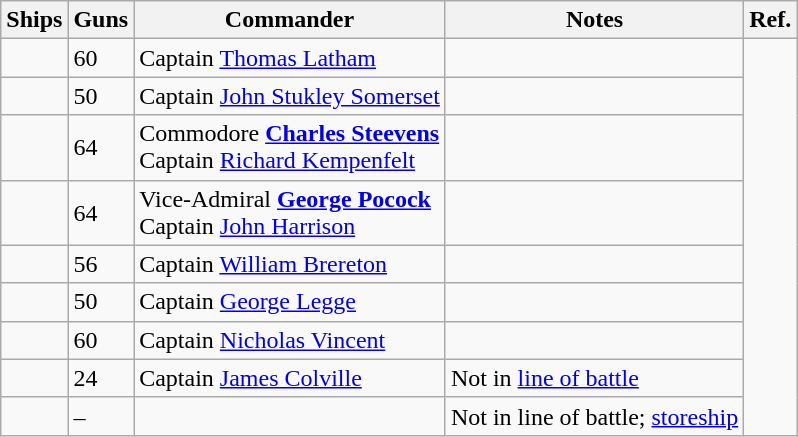<table class="wikitable">
<tr>
<th>Ships</th>
<th>Guns</th>
<th>Commander</th>
<th>Notes</th>
<th>Ref.</th>
</tr>
<tr>
<td></td>
<td>60</td>
<td>Captain <a href='#'>Thomas Latham</a></td>
<td></td>
<td rowspan=9></td>
</tr>
<tr>
<td></td>
<td>50</td>
<td>Captain <a href='#'>John Stukley Somerset</a></td>
<td></td>
</tr>
<tr>
<td></td>
<td>64</td>
<td>Commodore <strong><a href='#'>Charles Steevens</a></strong><br>Captain <a href='#'>Richard Kempenfelt</a></td>
<td></td>
</tr>
<tr>
<td></td>
<td>64</td>
<td>Vice-Admiral <strong><a href='#'>George Pocock</a></strong><br>Captain <a href='#'>John Harrison</a></td>
<td></td>
</tr>
<tr>
<td></td>
<td>56</td>
<td>Captain <a href='#'>William Brereton</a></td>
<td></td>
</tr>
<tr>
<td></td>
<td>50</td>
<td>Captain <a href='#'>George Legge</a></td>
<td></td>
</tr>
<tr>
<td></td>
<td>60</td>
<td>Captain <a href='#'>Nicholas Vincent</a></td>
<td></td>
</tr>
<tr>
<td></td>
<td>24</td>
<td>Captain <a href='#'>James Colville</a></td>
<td>Not in <a href='#'>line of battle</a></td>
</tr>
<tr>
<td></td>
<td>–</td>
<td></td>
<td>Not in line of battle; <a href='#'>storeship</a></td>
</tr>
</table>
